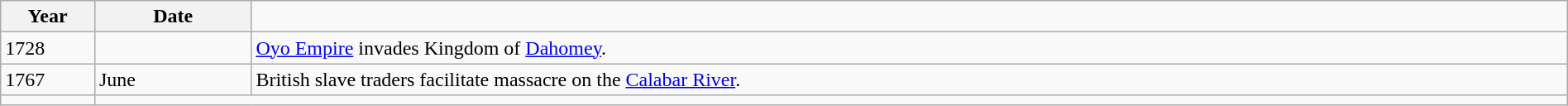<table class="wikitable" style="width:100%;">
<tr>
<th style="width:6%">Year</th>
<th style="width:10%">Date</th>
</tr>
<tr>
<td>1728</td>
<td></td>
<td><a href='#'>Oyo Empire</a> invades Kingdom of <a href='#'>Dahomey</a>.</td>
</tr>
<tr>
<td>1767</td>
<td>June</td>
<td>British slave traders facilitate massacre on the <a href='#'>Calabar River</a>.</td>
</tr>
<tr>
<td></td>
</tr>
</table>
